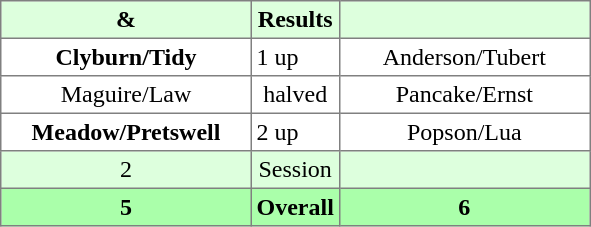<table border="1" cellpadding="3" style="border-collapse: collapse; text-align:center;">
<tr style="background:#ddffdd;">
<th width=160> & </th>
<th>Results</th>
<th width=160></th>
</tr>
<tr>
<td><strong>Clyburn/Tidy</strong></td>
<td align=left> 1 up</td>
<td>Anderson/Tubert</td>
</tr>
<tr>
<td>Maguire/Law</td>
<td>halved</td>
<td>Pancake/Ernst</td>
</tr>
<tr>
<td><strong>Meadow/Pretswell</strong></td>
<td align=left> 2 up</td>
<td>Popson/Lua</td>
</tr>
<tr style="background:#ddffdd;">
<td>2</td>
<td>Session</td>
<td></td>
</tr>
<tr style="background:#aaffaa;">
<th>5</th>
<th>Overall</th>
<th>6</th>
</tr>
</table>
